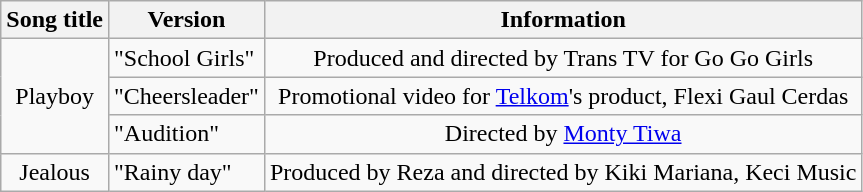<table class="wikitable">
<tr>
<th rowspan="1"><strong>Song title</strong></th>
<th rowspan="1"><strong>Version</strong></th>
<th colspan="1"><strong>Information</strong></th>
</tr>
<tr>
<td align="center" rowspan=3>Playboy</td>
<td align="left">"School Girls"</td>
<td align="center">Produced and directed by Trans TV for Go Go Girls</td>
</tr>
<tr>
<td align="left">"Cheersleader"</td>
<td align="center">Promotional video for <a href='#'>Telkom</a>'s product, Flexi Gaul Cerdas</td>
</tr>
<tr>
<td align="left">"Audition"</td>
<td align="center">Directed by <a href='#'>Monty Tiwa</a></td>
</tr>
<tr>
<td align="center" rowspan=1>Jealous</td>
<td align="left">"Rainy day"</td>
<td align="center">Produced by Reza and directed by Kiki Mariana, Keci Music</td>
</tr>
</table>
